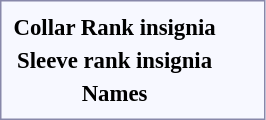<table style="border:1px solid #8888aa; background-color:#f7f8ff; padding:5px; font-size:95%; margin: 0px 12px 12px 0px;">
<tr style="text-align:center;">
<td><strong>Collar Rank insignia</strong></td>
<td colspan=10 rowspan=3></td>
<td colspan=6></td>
<td colspan=3></td>
<td colspan=3></td>
<td colspan=2 rowspan=3></td>
<td colspan=2></td>
</tr>
<tr style="text-align:center;">
<td><strong>Sleeve rank insignia</strong></td>
<td colspan=6></td>
<td colspan=3></td>
<td colspan=3></td>
<td colspan=2></td>
</tr>
<tr style="text-align:center;">
<td><strong>Names</strong></td>
<td colspan=6></td>
<td colspan=3></td>
<td colspan=3></td>
<td colspan=2></td>
</tr>
</table>
